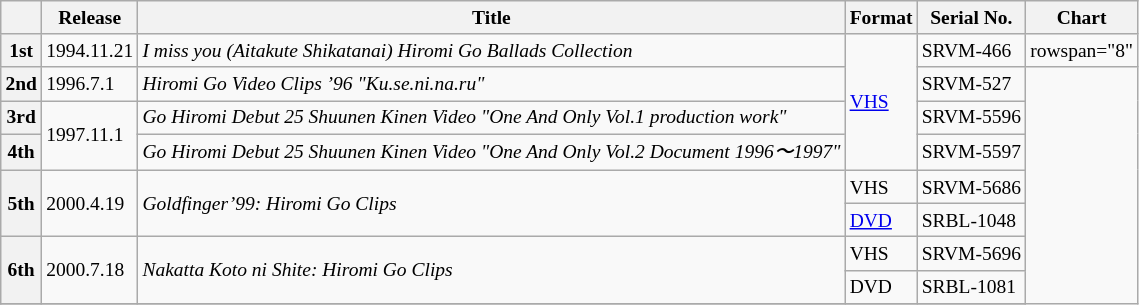<table class="wikitable" style="font-size:small;">
<tr>
<th></th>
<th>Release</th>
<th>Title</th>
<th>Format</th>
<th>Serial No.</th>
<th>Chart</th>
</tr>
<tr>
<th>1st</th>
<td>1994.11.21</td>
<td><em>I miss you (Aitakute Shikatanai) Hiromi Go Ballads Collection</em></td>
<td rowspan="4"><a href='#'>VHS</a></td>
<td>SRVM-466</td>
<td>rowspan="8"</td>
</tr>
<tr>
<th>2nd</th>
<td>1996.7.1</td>
<td><em>Hiromi Go Video Clips ’96 "Ku.se.ni.na.ru"</em></td>
<td>SRVM-527</td>
</tr>
<tr>
<th>3rd</th>
<td rowspan="2">1997.11.1</td>
<td><em>Go Hiromi Debut 25 Shuunen Kinen Video "One And Only Vol.1 production work"</em></td>
<td>SRVM-5596</td>
</tr>
<tr>
<th>4th</th>
<td><em>Go Hiromi Debut 25 Shuunen Kinen Video "One And Only Vol.2 Document 1996〜1997"</em></td>
<td>SRVM-5597</td>
</tr>
<tr>
<th rowspan="2">5th</th>
<td rowspan="2">2000.4.19</td>
<td rowspan="2"><em>Goldfinger’99: Hiromi Go Clips</em></td>
<td>VHS</td>
<td>SRVM-5686</td>
</tr>
<tr>
<td><a href='#'>DVD</a></td>
<td>SRBL-1048</td>
</tr>
<tr>
<th rowspan="2">6th</th>
<td rowspan="2">2000.7.18</td>
<td rowspan="2"><em>Nakatta Koto ni Shite: Hiromi Go Clips</em></td>
<td>VHS</td>
<td>SRVM-5696</td>
</tr>
<tr>
<td>DVD</td>
<td>SRBL-1081</td>
</tr>
<tr>
</tr>
</table>
